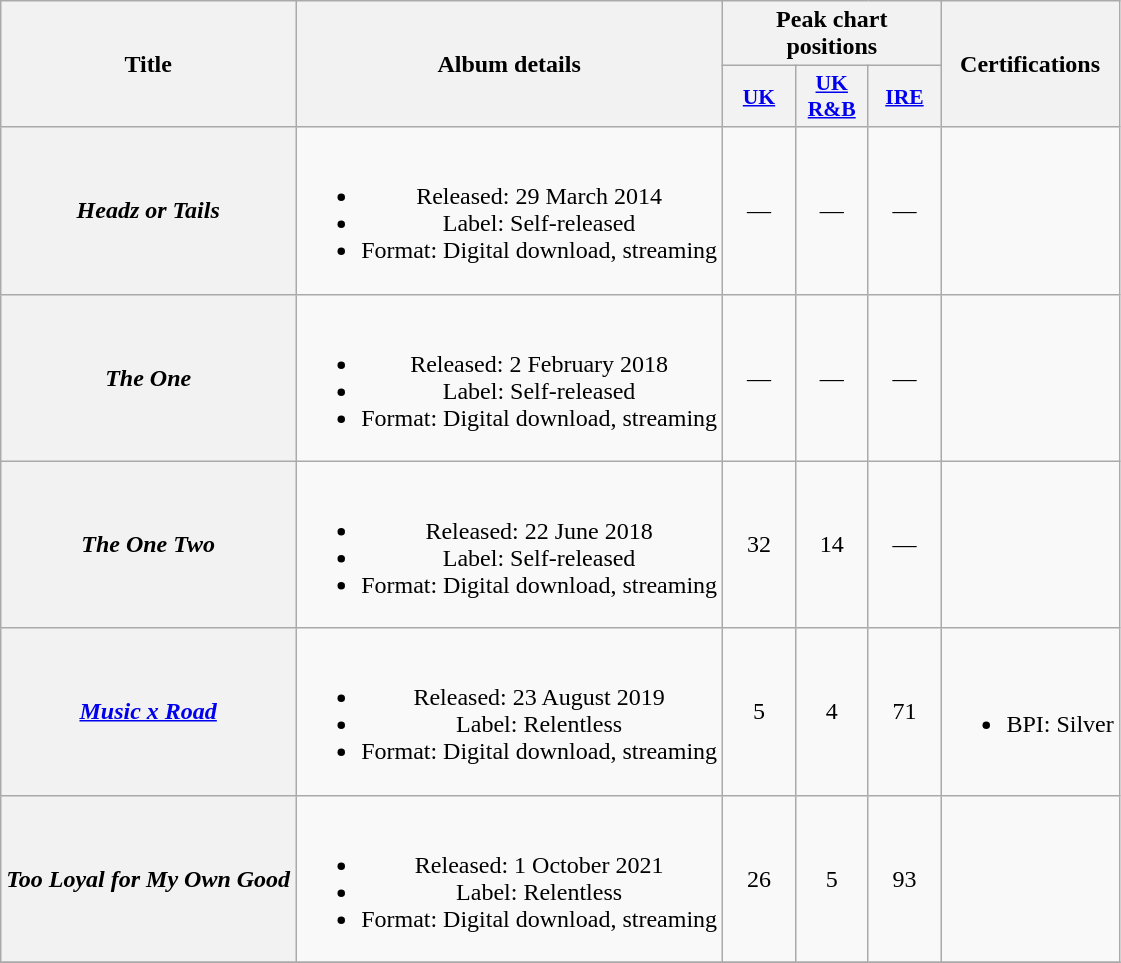<table class="wikitable plainrowheaders" style="text-align:center;">
<tr>
<th scope="col" rowspan="2">Title</th>
<th scope="col" rowspan="2">Album details</th>
<th scope="col" colspan="3">Peak chart positions</th>
<th scope="col" rowspan="2">Certifications</th>
</tr>
<tr>
<th scope="col" style="width:2.9em;font-size:90%;"><a href='#'>UK</a><br></th>
<th scope="col" style="width:2.9em;font-size:90%;"><a href='#'>UK<br>R&B</a><br></th>
<th scope="col" style="width:2.9em;font-size:90%;"><a href='#'>IRE</a><br></th>
</tr>
<tr>
<th scope="row"><em>Headz or Tails</em></th>
<td><br><ul><li>Released: 29 March 2014</li><li>Label: Self-released</li><li>Format: Digital download, streaming</li></ul></td>
<td>—</td>
<td>—</td>
<td>—</td>
<td></td>
</tr>
<tr>
<th scope="row"><em>The One</em></th>
<td><br><ul><li>Released: 2 February 2018</li><li>Label: Self-released</li><li>Format: Digital download, streaming</li></ul></td>
<td>—</td>
<td>—</td>
<td>—</td>
<td></td>
</tr>
<tr>
<th scope="row"><em>The One Two</em></th>
<td><br><ul><li>Released: 22 June 2018</li><li>Label: Self-released</li><li>Format: Digital download, streaming</li></ul></td>
<td>32</td>
<td>14</td>
<td>—</td>
<td></td>
</tr>
<tr>
<th scope="row"><em><a href='#'>Music x Road</a></em></th>
<td><br><ul><li>Released: 23 August 2019</li><li>Label: Relentless</li><li>Format: Digital download, streaming</li></ul></td>
<td>5</td>
<td>4</td>
<td>71</td>
<td><br><ul><li>BPI: Silver</li></ul></td>
</tr>
<tr>
<th scope="row"><em>Too Loyal for My Own Good</em></th>
<td><br><ul><li>Released: 1 October 2021</li><li>Label: Relentless</li><li>Format: Digital download, streaming</li></ul></td>
<td>26</td>
<td>5</td>
<td>93<br></td>
<td></td>
</tr>
<tr>
</tr>
</table>
